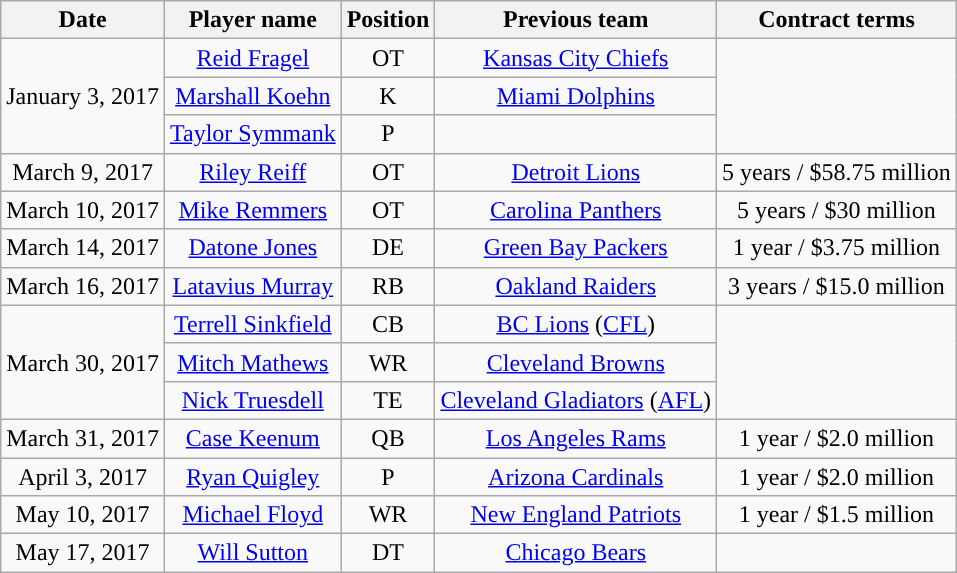<table class="wikitable" style="text-align:center">
<tr>
<th>Date</th>
<th>Player name</th>
<th>Position</th>
<th>Previous team</th>
<th>Contract terms</th>
</tr>
<tr>
<td rowspan=3>January 3, 2017</td>
<td><a href='#'>Reid Fragel</a></td>
<td>OT</td>
<td><a href='#'>Kansas City Chiefs</a></td>
<td rowspan=3></td>
</tr>
<tr>
<td><a href='#'>Marshall Koehn</a></td>
<td>K</td>
<td><a href='#'>Miami Dolphins</a></td>
</tr>
<tr>
<td><a href='#'>Taylor Symmank</a></td>
<td>P</td>
<td></td>
</tr>
<tr>
<td>March 9, 2017</td>
<td><a href='#'>Riley Reiff</a></td>
<td>OT</td>
<td><a href='#'>Detroit Lions</a></td>
<td>5 years / $58.75 million</td>
</tr>
<tr>
<td>March 10, 2017</td>
<td><a href='#'>Mike Remmers</a></td>
<td>OT</td>
<td><a href='#'>Carolina Panthers</a></td>
<td>5 years / $30 million</td>
</tr>
<tr>
<td>March 14, 2017</td>
<td><a href='#'>Datone Jones</a></td>
<td>DE</td>
<td><a href='#'>Green Bay Packers</a></td>
<td>1 year / $3.75 million</td>
</tr>
<tr>
<td>March 16, 2017</td>
<td><a href='#'>Latavius Murray</a></td>
<td>RB</td>
<td><a href='#'>Oakland Raiders</a></td>
<td>3 years / $15.0 million</td>
</tr>
<tr>
<td rowspan=3>March 30, 2017</td>
<td><a href='#'>Terrell Sinkfield</a></td>
<td>CB</td>
<td><a href='#'>BC Lions</a> (<a href='#'>CFL</a>)</td>
<td rowspan=3></td>
</tr>
<tr>
<td><a href='#'>Mitch Mathews</a></td>
<td>WR</td>
<td><a href='#'>Cleveland Browns</a></td>
</tr>
<tr>
<td><a href='#'>Nick Truesdell</a></td>
<td>TE</td>
<td><a href='#'>Cleveland Gladiators</a> (<a href='#'>AFL</a>)</td>
</tr>
<tr>
<td>March 31, 2017</td>
<td><a href='#'>Case Keenum</a></td>
<td>QB</td>
<td><a href='#'>Los Angeles Rams</a></td>
<td>1 year / $2.0 million</td>
</tr>
<tr>
<td>April 3, 2017</td>
<td><a href='#'>Ryan Quigley</a></td>
<td>P</td>
<td><a href='#'>Arizona Cardinals</a></td>
<td>1 year / $2.0 million</td>
</tr>
<tr>
<td>May 10, 2017</td>
<td><a href='#'>Michael Floyd</a></td>
<td>WR</td>
<td><a href='#'>New England Patriots</a></td>
<td>1 year / $1.5 million</td>
</tr>
<tr>
<td>May 17, 2017</td>
<td><a href='#'>Will Sutton</a></td>
<td>DT</td>
<td><a href='#'>Chicago Bears</a></td>
<td><br></td>
</tr>
</table>
